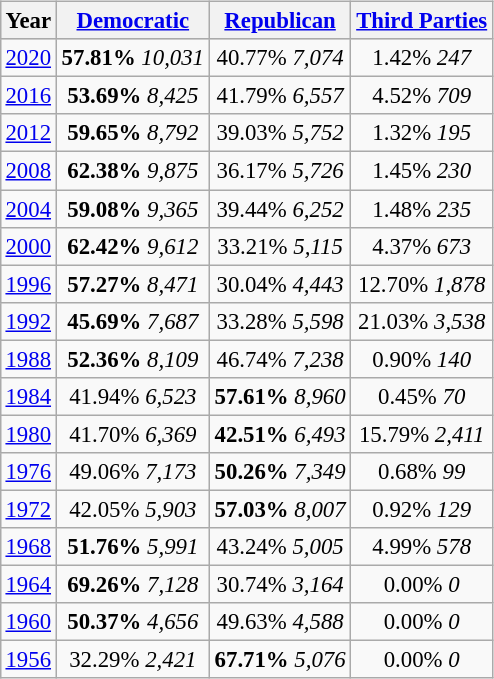<table class="wikitable mw-collapsible mw-collapsed" style="float: right;margin:1em; font-size:95%;">
<tr style="background:lightgrey;">
<th>Year</th>
<th><a href='#'>Democratic</a></th>
<th><a href='#'>Republican</a></th>
<th><a href='#'>Third Parties</a></th>
</tr>
<tr>
<td align="center" ><a href='#'>2020</a></td>
<td align="center" ><strong>57.81%</strong> <em>10,031</em></td>
<td align="center" >40.77% <em>7,074</em></td>
<td align="center" >1.42% <em>247</em></td>
</tr>
<tr>
<td align="center" ><a href='#'>2016</a></td>
<td align="center" ><strong>53.69%</strong> <em>8,425</em></td>
<td align="center" >41.79% <em>6,557</em></td>
<td align="center" >4.52% <em>709</em></td>
</tr>
<tr>
<td align="center" ><a href='#'>2012</a></td>
<td align="center" ><strong>59.65%</strong> <em>8,792</em></td>
<td align="center" >39.03% <em>5,752</em></td>
<td align="center" >1.32% <em>195</em></td>
</tr>
<tr>
<td align="center" ><a href='#'>2008</a></td>
<td align="center" ><strong>62.38%</strong> <em>9,875</em></td>
<td align="center" >36.17% <em>5,726</em></td>
<td align="center" >1.45% <em>230</em></td>
</tr>
<tr>
<td align="center" ><a href='#'>2004</a></td>
<td align="center" ><strong>59.08%</strong> <em>9,365</em></td>
<td align="center" >39.44% <em>6,252</em></td>
<td align="center" >1.48% <em>235</em></td>
</tr>
<tr>
<td align="center" ><a href='#'>2000</a></td>
<td align="center" ><strong>62.42%</strong> <em>9,612</em></td>
<td align="center" >33.21% <em>5,115</em></td>
<td align="center" >4.37% <em>673</em></td>
</tr>
<tr>
<td align="center" ><a href='#'>1996</a></td>
<td align="center" ><strong>57.27%</strong> <em>8,471</em></td>
<td align="center" >30.04% <em>4,443</em></td>
<td align="center" >12.70% <em>1,878</em></td>
</tr>
<tr>
<td align="center" ><a href='#'>1992</a></td>
<td align="center" ><strong>45.69%</strong> <em>7,687</em></td>
<td align="center" >33.28% <em>5,598</em></td>
<td align="center" >21.03% <em>3,538</em></td>
</tr>
<tr>
<td align="center" ><a href='#'>1988</a></td>
<td align="center" ><strong>52.36%</strong> <em>8,109</em></td>
<td align="center" >46.74% <em>7,238</em></td>
<td align="center" >0.90% <em>140</em></td>
</tr>
<tr>
<td align="center" ><a href='#'>1984</a></td>
<td align="center" >41.94% <em>6,523</em></td>
<td align="center" ><strong>57.61%</strong> <em>8,960</em></td>
<td align="center" >0.45% <em>70</em></td>
</tr>
<tr>
<td align="center" ><a href='#'>1980</a></td>
<td align="center" >41.70% <em>6,369</em></td>
<td align="center" ><strong>42.51%</strong> <em>6,493</em></td>
<td align="center" >15.79% <em>2,411</em></td>
</tr>
<tr>
<td align="center" ><a href='#'>1976</a></td>
<td align="center" >49.06% <em>7,173</em></td>
<td align="center" ><strong>50.26%</strong> <em>7,349</em></td>
<td align="center" >0.68% <em>99</em></td>
</tr>
<tr>
<td align="center" ><a href='#'>1972</a></td>
<td align="center" >42.05% <em>5,903</em></td>
<td align="center" ><strong>57.03%</strong> <em>8,007</em></td>
<td align="center" >0.92% <em>129</em></td>
</tr>
<tr>
<td align="center" ><a href='#'>1968</a></td>
<td align="center" ><strong>51.76%</strong> <em>5,991</em></td>
<td align="center" >43.24% <em>5,005</em></td>
<td align="center" >4.99% <em>578</em></td>
</tr>
<tr>
<td align="center" ><a href='#'>1964</a></td>
<td align="center" ><strong>69.26%</strong> <em>7,128</em></td>
<td align="center" >30.74% <em>3,164</em></td>
<td align="center" >0.00% <em>0</em></td>
</tr>
<tr>
<td align="center" ><a href='#'>1960</a></td>
<td align="center" ><strong>50.37%</strong> <em>4,656</em></td>
<td align="center" >49.63% <em>4,588</em></td>
<td align="center" >0.00% <em>0</em></td>
</tr>
<tr>
<td align="center" ><a href='#'>1956</a></td>
<td align="center" >32.29% <em>2,421</em></td>
<td align="center" ><strong>67.71%</strong> <em>5,076</em></td>
<td align="center" >0.00% <em>0</em></td>
</tr>
</table>
